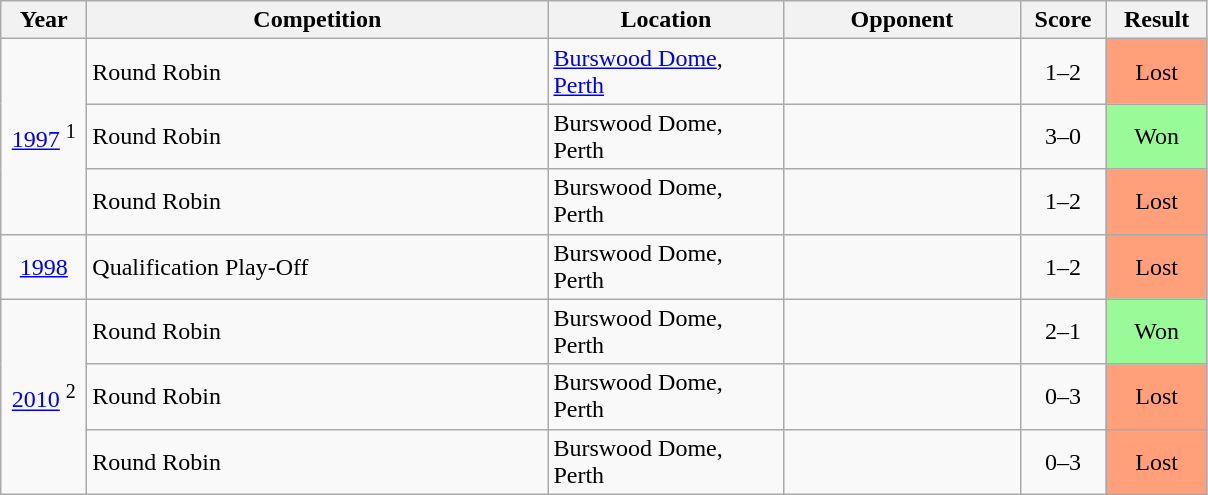<table class="wikitable">
<tr>
<th width="50">Year</th>
<th width="300">Competition</th>
<th width="150">Location</th>
<th width="150">Opponent</th>
<th width="50">Score</th>
<th width="60">Result</th>
</tr>
<tr>
<td align="center" rowspan="3"><a href='#'>1997</a> <sup>1</sup></td>
<td>Round Robin</td>
<td><a href='#'>Burswood Dome</a>, <a href='#'>Perth</a></td>
<td></td>
<td align="center">1–2</td>
<td align="center" bgcolor="#FFA07A">Lost</td>
</tr>
<tr>
<td>Round Robin</td>
<td>Burswood Dome, Perth</td>
<td></td>
<td align="center">3–0</td>
<td align="center" bgcolor="#98FB98">Won</td>
</tr>
<tr>
<td>Round Robin</td>
<td>Burswood Dome, Perth</td>
<td></td>
<td align="center">1–2</td>
<td align="center" bgcolor="#FFA07A">Lost</td>
</tr>
<tr>
<td align="center" rowspan="1"><a href='#'>1998</a></td>
<td>Qualification Play-Off</td>
<td>Burswood Dome, Perth</td>
<td></td>
<td align="center">1–2</td>
<td align="center" bgcolor="#FFA07A">Lost</td>
</tr>
<tr>
<td align="center" rowspan="3"><a href='#'>2010</a> <sup>2</sup></td>
<td>Round Robin</td>
<td>Burswood Dome, Perth</td>
<td></td>
<td align="center">2–1</td>
<td align="center" bgcolor="#98FB98">Won</td>
</tr>
<tr>
<td>Round Robin</td>
<td>Burswood Dome, Perth</td>
<td></td>
<td align="center">0–3</td>
<td align="center" bgcolor="#FFA07A">Lost</td>
</tr>
<tr>
<td>Round Robin</td>
<td>Burswood Dome, Perth</td>
<td></td>
<td align="center">0–3</td>
<td align="center" bgcolor="#FFA07A">Lost</td>
</tr>
</table>
